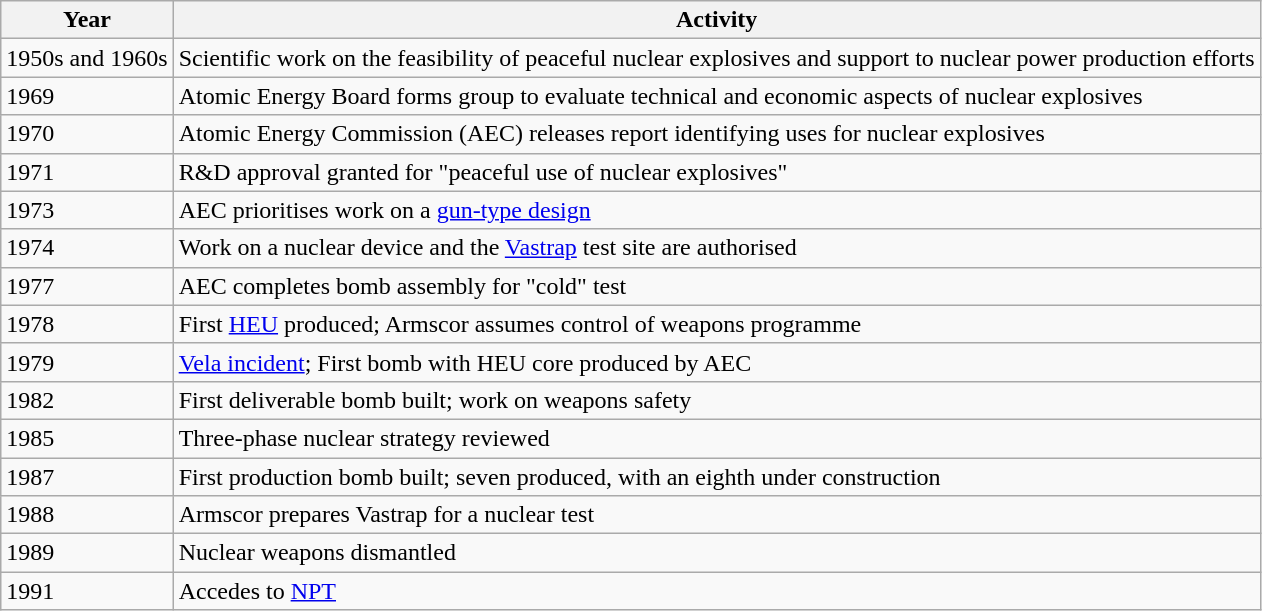<table class="wikitable">
<tr>
<th>Year</th>
<th>Activity</th>
</tr>
<tr>
<td>1950s and 1960s</td>
<td>Scientific work on the feasibility of peaceful nuclear explosives and support to nuclear power production efforts</td>
</tr>
<tr>
<td>1969</td>
<td>Atomic Energy Board forms group to evaluate technical and economic aspects of nuclear explosives</td>
</tr>
<tr>
<td>1970</td>
<td>Atomic Energy Commission (AEC) releases report identifying uses for nuclear explosives</td>
</tr>
<tr>
<td>1971</td>
<td>R&D approval granted for "peaceful use of nuclear explosives"</td>
</tr>
<tr>
<td>1973</td>
<td>AEC prioritises work on a <a href='#'>gun-type design</a></td>
</tr>
<tr>
<td>1974</td>
<td>Work on a nuclear device and the <a href='#'>Vastrap</a> test site are authorised</td>
</tr>
<tr>
<td>1977</td>
<td>AEC completes bomb assembly for "cold" test</td>
</tr>
<tr>
<td>1978</td>
<td>First <a href='#'>HEU</a> produced; Armscor assumes control of weapons programme</td>
</tr>
<tr>
<td>1979</td>
<td><a href='#'>Vela incident</a>; First bomb with HEU core produced by AEC</td>
</tr>
<tr>
<td>1982</td>
<td>First deliverable bomb built; work on weapons safety</td>
</tr>
<tr>
<td>1985</td>
<td>Three-phase nuclear strategy reviewed</td>
</tr>
<tr>
<td>1987</td>
<td>First production bomb built; seven produced, with an eighth under construction</td>
</tr>
<tr>
<td>1988</td>
<td>Armscor prepares Vastrap for a nuclear test</td>
</tr>
<tr>
<td>1989</td>
<td>Nuclear weapons dismantled</td>
</tr>
<tr>
<td>1991</td>
<td>Accedes to <a href='#'>NPT</a></td>
</tr>
</table>
